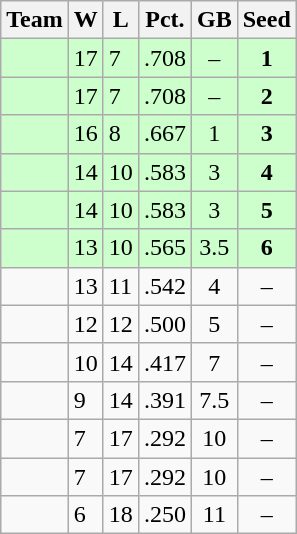<table class=wikitable>
<tr>
<th>Team</th>
<th>W</th>
<th>L</th>
<th>Pct.</th>
<th>GB</th>
<th>Seed</th>
</tr>
<tr bgcolor="#ccffcc">
<td></td>
<td>17</td>
<td>7</td>
<td>.708</td>
<td style="text-align:center;">–</td>
<td style="text-align:center;"><strong>1</strong></td>
</tr>
<tr bgcolor="#ccffcc">
<td></td>
<td>17</td>
<td>7</td>
<td>.708</td>
<td style="text-align:center;">–</td>
<td style="text-align:center;"><strong>2</strong></td>
</tr>
<tr bgcolor="#ccffcc">
<td></td>
<td>16</td>
<td>8</td>
<td>.667</td>
<td style="text-align:center;">1</td>
<td style="text-align:center;"><strong>3</strong></td>
</tr>
<tr bgcolor="#ccffcc">
<td></td>
<td>14</td>
<td>10</td>
<td>.583</td>
<td style="text-align:center;">3</td>
<td style="text-align:center;"><strong>4</strong></td>
</tr>
<tr bgcolor="#ccffcc">
<td></td>
<td>14</td>
<td>10</td>
<td>.583</td>
<td style="text-align:center;">3</td>
<td style="text-align:center;"><strong>5</strong></td>
</tr>
<tr bgcolor="#ccffcc">
<td></td>
<td>13</td>
<td>10</td>
<td>.565</td>
<td style="text-align:center;">3.5</td>
<td style="text-align:center;"><strong>6</strong></td>
</tr>
<tr>
<td></td>
<td>13</td>
<td>11</td>
<td>.542</td>
<td style="text-align:center;">4</td>
<td style="text-align:center;">–</td>
</tr>
<tr>
<td></td>
<td>12</td>
<td>12</td>
<td>.500</td>
<td style="text-align:center;">5</td>
<td style="text-align:center;">–</td>
</tr>
<tr>
<td></td>
<td>10</td>
<td>14</td>
<td>.417</td>
<td style="text-align:center;">7</td>
<td style="text-align:center;">–</td>
</tr>
<tr>
<td></td>
<td>9</td>
<td>14</td>
<td>.391</td>
<td style="text-align:center;">7.5</td>
<td style="text-align:center;">–</td>
</tr>
<tr>
<td></td>
<td>7</td>
<td>17</td>
<td>.292</td>
<td style="text-align:center;">10</td>
<td style="text-align:center;">–</td>
</tr>
<tr>
<td></td>
<td>7</td>
<td>17</td>
<td>.292</td>
<td style="text-align:center;">10</td>
<td style="text-align:center;">–</td>
</tr>
<tr>
<td></td>
<td>6</td>
<td>18</td>
<td>.250</td>
<td style="text-align:center;">11</td>
<td style="text-align:center;">–</td>
</tr>
</table>
